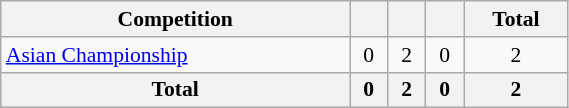<table class="wikitable" width=30% style="font-size:90%; text-align:center;">
<tr>
<th>Competition</th>
<th></th>
<th></th>
<th></th>
<th>Total</th>
</tr>
<tr>
<td align=left><a href='#'>Asian Championship</a></td>
<td>0</td>
<td>2</td>
<td>0</td>
<td>2</td>
</tr>
<tr>
<th>Total</th>
<th>0</th>
<th>2</th>
<th>0</th>
<th>2</th>
</tr>
</table>
